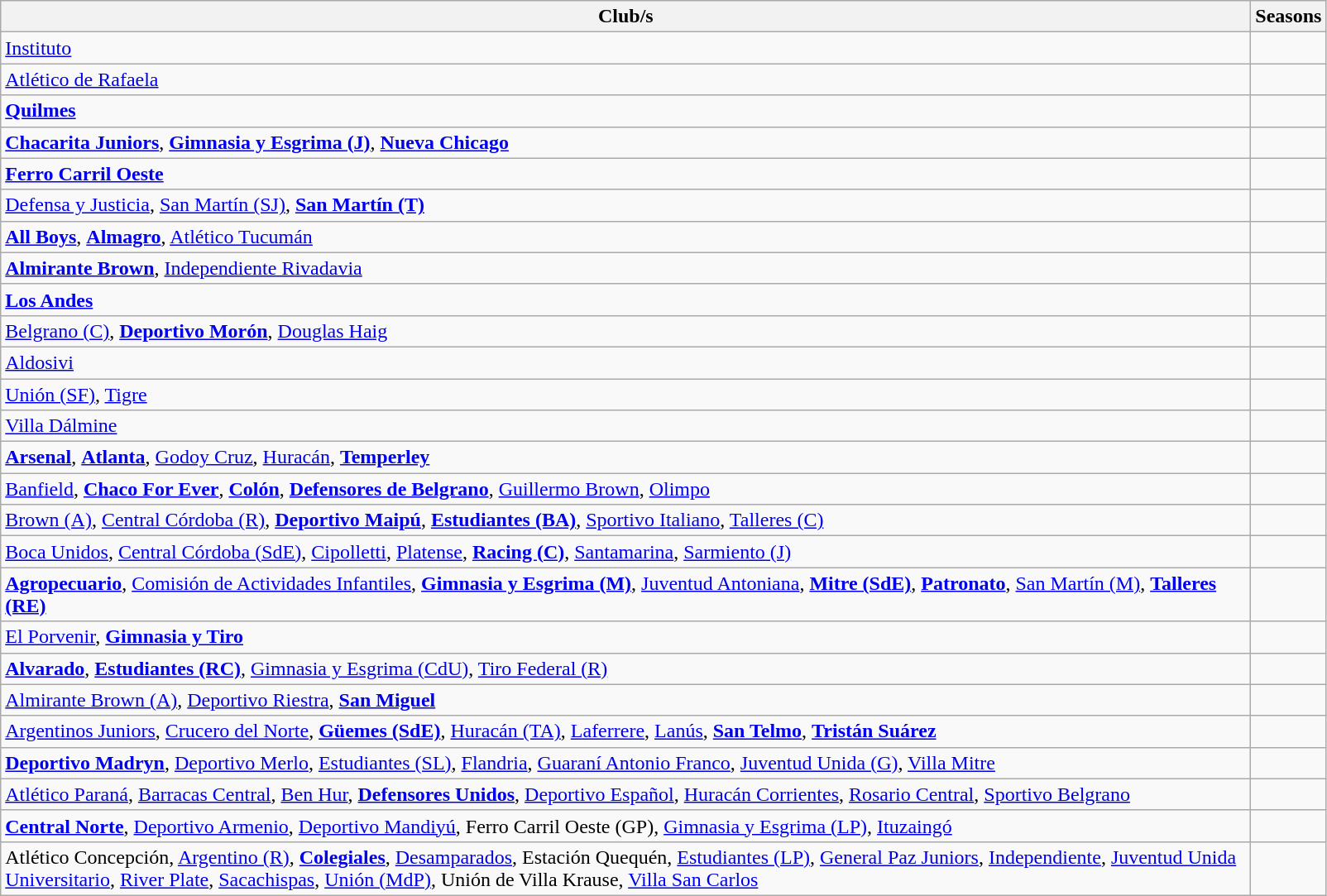<table class="wikitable sortable">
<tr>
<th width=1000px>Club/s</th>
<th width=50px>Seasons</th>
</tr>
<tr>
<td><a href='#'>Instituto</a></td>
<td></td>
</tr>
<tr>
<td><a href='#'>Atlético de Rafaela</a></td>
<td></td>
</tr>
<tr>
<td><strong><a href='#'>Quilmes</a></strong></td>
<td></td>
</tr>
<tr>
<td><strong><a href='#'>Chacarita Juniors</a></strong>, <strong><a href='#'>Gimnasia y Esgrima (J)</a></strong>, <strong><a href='#'>Nueva Chicago</a></strong></td>
<td></td>
</tr>
<tr>
<td><strong><a href='#'>Ferro Carril Oeste</a></strong></td>
<td></td>
</tr>
<tr>
<td><a href='#'>Defensa y Justicia</a>, <a href='#'>San Martín (SJ)</a>, <strong><a href='#'>San Martín (T)</a></strong></td>
<td></td>
</tr>
<tr>
<td><strong><a href='#'>All Boys</a></strong>, <strong><a href='#'>Almagro</a></strong>, <a href='#'>Atlético Tucumán</a></td>
<td></td>
</tr>
<tr>
<td><strong><a href='#'>Almirante Brown</a></strong>, <a href='#'>Independiente Rivadavia</a></td>
<td></td>
</tr>
<tr>
<td><strong><a href='#'>Los Andes</a></strong></td>
<td></td>
</tr>
<tr>
<td><a href='#'>Belgrano (C)</a>, <strong><a href='#'>Deportivo Morón</a></strong>, <a href='#'>Douglas Haig</a></td>
<td></td>
</tr>
<tr>
<td><a href='#'>Aldosivi</a></td>
<td></td>
</tr>
<tr>
<td><a href='#'>Unión (SF)</a>, <a href='#'>Tigre</a></td>
<td></td>
</tr>
<tr>
<td><a href='#'>Villa Dálmine</a></td>
<td></td>
</tr>
<tr>
<td><strong><a href='#'>Arsenal</a></strong>, <strong><a href='#'>Atlanta</a></strong>, <a href='#'>Godoy Cruz</a>, <a href='#'>Huracán</a>, <strong><a href='#'>Temperley</a></strong></td>
<td></td>
</tr>
<tr>
<td><a href='#'>Banfield</a>, <strong><a href='#'>Chaco For Ever</a></strong>, <strong><a href='#'>Colón</a></strong>, <strong><a href='#'>Defensores de Belgrano</a></strong>, <a href='#'>Guillermo Brown</a>, <a href='#'>Olimpo</a></td>
<td></td>
</tr>
<tr>
<td><a href='#'>Brown (A)</a>, <a href='#'>Central Córdoba (R)</a>, <strong><a href='#'>Deportivo Maipú</a></strong>, <strong><a href='#'>Estudiantes (BA)</a></strong>, <a href='#'>Sportivo Italiano</a>, <a href='#'>Talleres (C)</a></td>
<td></td>
</tr>
<tr>
<td><a href='#'>Boca Unidos</a>, <a href='#'>Central Córdoba (SdE)</a>, <a href='#'>Cipolletti</a>, <a href='#'>Platense</a>, <strong><a href='#'>Racing (C)</a></strong>, <a href='#'>Santamarina</a>, <a href='#'>Sarmiento (J)</a></td>
<td></td>
</tr>
<tr>
<td><strong><a href='#'>Agropecuario</a></strong>, <a href='#'>Comisión de Actividades Infantiles</a>, <strong><a href='#'>Gimnasia y Esgrima (M)</a></strong>, <a href='#'>Juventud Antoniana</a>, <strong><a href='#'>Mitre (SdE)</a></strong>, <strong><a href='#'>Patronato</a></strong>, <a href='#'>San Martín (M)</a>, <strong><a href='#'>Talleres (RE)</a></strong></td>
<td></td>
</tr>
<tr>
<td><a href='#'>El Porvenir</a>, <strong><a href='#'>Gimnasia y Tiro</a></strong></td>
<td></td>
</tr>
<tr>
<td><strong><a href='#'>Alvarado</a></strong>, <strong><a href='#'>Estudiantes (RC)</a></strong>, <a href='#'>Gimnasia y Esgrima (CdU)</a>, <a href='#'>Tiro Federal (R)</a></td>
<td></td>
</tr>
<tr>
<td><a href='#'>Almirante Brown (A)</a>, <a href='#'>Deportivo Riestra</a>, <strong><a href='#'>San Miguel</a></strong></td>
<td></td>
</tr>
<tr>
<td><a href='#'>Argentinos Juniors</a>, <a href='#'>Crucero del Norte</a>, <strong><a href='#'>Güemes (SdE)</a></strong>, <a href='#'>Huracán (TA)</a>, <a href='#'>Laferrere</a>, <a href='#'>Lanús</a>, <strong><a href='#'>San Telmo</a></strong>, <strong><a href='#'>Tristán Suárez</a></strong></td>
<td></td>
</tr>
<tr>
<td><strong><a href='#'>Deportivo Madryn</a></strong>, <a href='#'>Deportivo Merlo</a>, <a href='#'>Estudiantes (SL)</a>, <a href='#'>Flandria</a>, <a href='#'>Guaraní Antonio Franco</a>, <a href='#'>Juventud Unida (G)</a>, <a href='#'>Villa Mitre</a></td>
<td></td>
</tr>
<tr>
<td><a href='#'>Atlético Paraná</a>, <a href='#'>Barracas Central</a>, <a href='#'>Ben Hur</a>, <strong><a href='#'>Defensores Unidos</a></strong>, <a href='#'>Deportivo Español</a>, <a href='#'>Huracán Corrientes</a>, <a href='#'>Rosario Central</a>, <a href='#'>Sportivo Belgrano</a></td>
<td></td>
</tr>
<tr>
<td><strong><a href='#'>Central Norte</a></strong>, <a href='#'>Deportivo Armenio</a>, <a href='#'>Deportivo Mandiyú</a>, Ferro Carril Oeste (GP), <a href='#'>Gimnasia y Esgrima (LP)</a>, <a href='#'>Ituzaingó</a></td>
<td></td>
</tr>
<tr>
<td>Atlético Concepción, <a href='#'>Argentino (R)</a>, <strong><a href='#'>Colegiales</a></strong>, <a href='#'>Desamparados</a>, Estación Quequén, <a href='#'>Estudiantes (LP)</a>, <a href='#'>General Paz Juniors</a>, <a href='#'>Independiente</a>, <a href='#'>Juventud Unida Universitario</a>, <a href='#'>River Plate</a>, <a href='#'>Sacachispas</a>, <a href='#'>Unión (MdP)</a>, Unión de Villa Krause, <a href='#'>Villa San Carlos</a></td>
<td></td>
</tr>
</table>
